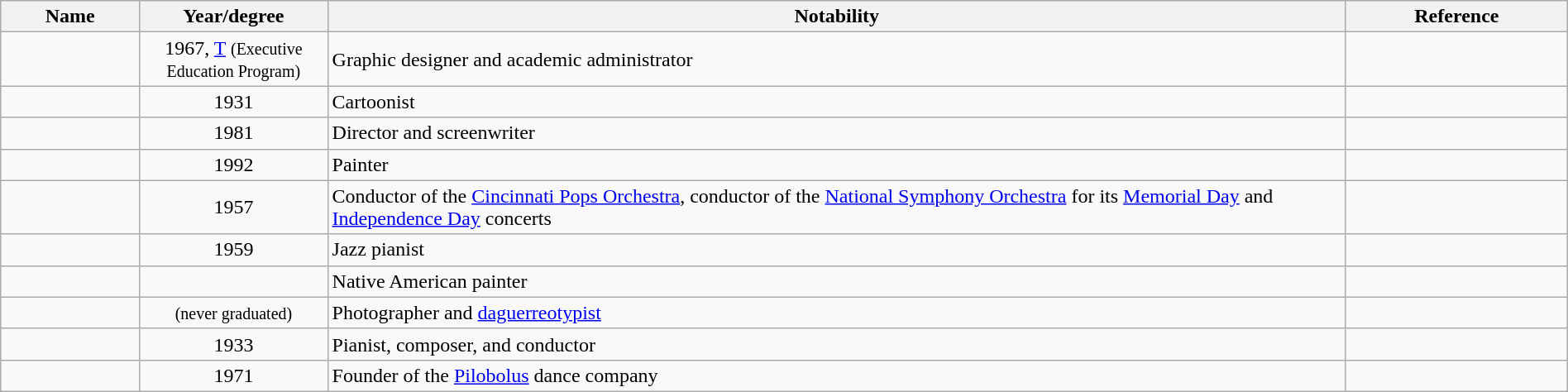<table class="wikitable sortable" style="width:100%">
<tr>
<th style="width:*;">Name</th>
<th style="width:12%;">Year/degree</th>
<th style="width:65%;" class="unsortable">Notability</th>
<th style="width:*;" class="unsortable">Reference</th>
</tr>
<tr>
<td></td>
<td style="text-align:center;">1967, <a href='#'>T</a> <small>(Executive Education Program)</small></td>
<td>Graphic designer and academic administrator</td>
<td style="text-align:center;"></td>
</tr>
<tr>
<td></td>
<td style="text-align:center;">1931</td>
<td>Cartoonist</td>
<td style="text-align:center;"></td>
</tr>
<tr>
<td></td>
<td style="text-align:center;">1981</td>
<td>Director and screenwriter</td>
<td style="text-align:center;"></td>
</tr>
<tr>
<td></td>
<td style="text-align:center;">1992</td>
<td>Painter</td>
<td style="text-align:center;"></td>
</tr>
<tr>
<td></td>
<td style="text-align:center;">1957</td>
<td>Conductor of the <a href='#'>Cincinnati Pops Orchestra</a>, conductor of the <a href='#'>National Symphony Orchestra</a> for its <a href='#'>Memorial Day</a> and <a href='#'>Independence Day</a> concerts</td>
<td style="text-align:center;"></td>
</tr>
<tr>
<td></td>
<td style="text-align:center;">1959</td>
<td>Jazz pianist</td>
<td style="text-align:center;"></td>
</tr>
<tr>
<td></td>
<td style="text-align:center;"></td>
<td>Native American painter</td>
<td style="text-align:center;"></td>
</tr>
<tr>
<td></td>
<td style="text-align:center;"><small>(never graduated)</small></td>
<td>Photographer and <a href='#'>daguerreotypist</a></td>
<td style="text-align:center;"></td>
</tr>
<tr>
<td></td>
<td style="text-align:center;">1933</td>
<td>Pianist, composer, and conductor</td>
<td style="text-align:center;"></td>
</tr>
<tr>
<td></td>
<td style="text-align:center;">1971</td>
<td>Founder of the <a href='#'>Pilobolus</a> dance company</td>
<td style="text-align:center;"></td>
</tr>
</table>
